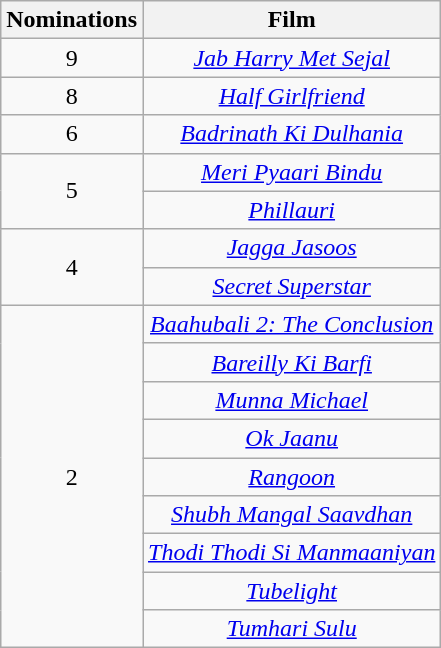<table class="wikitable" rowspan="2" style="text-align:center;">
<tr>
<th scope="col" style="width:55px;">Nominations</th>
<th scope="col" style="text-align:center;">Film</th>
</tr>
<tr>
<td>9</td>
<td><em><a href='#'>Jab Harry Met Sejal</a></em></td>
</tr>
<tr>
<td>8</td>
<td><em><a href='#'>Half Girlfriend</a></em></td>
</tr>
<tr>
<td>6</td>
<td><em><a href='#'>Badrinath Ki Dulhania</a></em></td>
</tr>
<tr>
<td rowspan="2">5</td>
<td><em><a href='#'>Meri Pyaari Bindu</a></em></td>
</tr>
<tr>
<td><em><a href='#'>Phillauri</a></em></td>
</tr>
<tr>
<td rowspan="2">4</td>
<td><em><a href='#'>Jagga Jasoos</a></em></td>
</tr>
<tr>
<td><em><a href='#'>Secret Superstar</a></em></td>
</tr>
<tr>
<td rowspan="9">2</td>
<td><em><a href='#'>Baahubali 2: The Conclusion</a></em></td>
</tr>
<tr>
<td><em><a href='#'>Bareilly Ki Barfi</a></em></td>
</tr>
<tr>
<td><em><a href='#'>Munna Michael</a></em></td>
</tr>
<tr>
<td><em><a href='#'>Ok Jaanu</a></em></td>
</tr>
<tr>
<td><em><a href='#'>Rangoon</a></em></td>
</tr>
<tr>
<td><em><a href='#'>Shubh Mangal Saavdhan</a></em></td>
</tr>
<tr>
<td><em><a href='#'>Thodi Thodi Si Manmaaniyan</a></em></td>
</tr>
<tr>
<td><em><a href='#'>Tubelight</a></em></td>
</tr>
<tr>
<td><em><a href='#'>Tumhari Sulu</a></em></td>
</tr>
</table>
